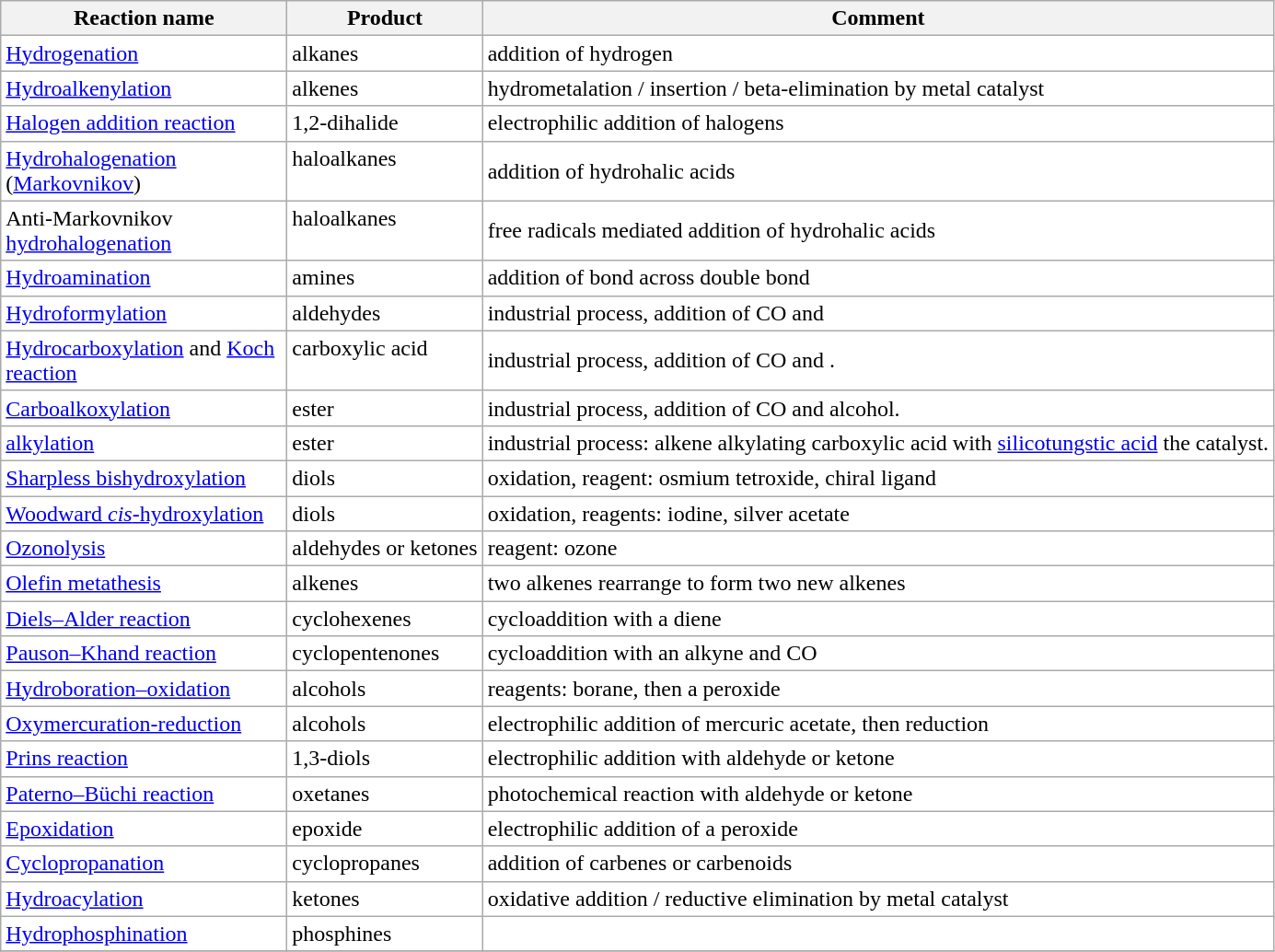<table class="wikitable sortable" style="background-color:white;float: center; border-collapse: collapse; margin: 0em 1em;" border="1" cellpadding="2" cellspacing="0">
<tr>
<th width=200px>Reaction name</th>
<th>Product</th>
<th class="unsortable">Comment</th>
</tr>
<tr>
<td valign=top><a href='#'>Hydrogenation</a></td>
<td valign=top>alkanes</td>
<td>addition of hydrogen</td>
</tr>
<tr>
<td><a href='#'>Hydroalkenylation</a></td>
<td>alkenes</td>
<td>hydrometalation / insertion / beta-elimination by metal catalyst</td>
</tr>
<tr>
<td valign=top><a href='#'>Halogen addition reaction</a></td>
<td valign=top>1,2-dihalide</td>
<td>electrophilic addition of halogens</td>
</tr>
<tr>
<td valign=top><a href='#'>Hydrohalogenation</a> (<a href='#'>Markovnikov</a>)</td>
<td valign=top>haloalkanes</td>
<td>addition of hydrohalic acids</td>
</tr>
<tr>
<td valign=top>Anti-Markovnikov <a href='#'>hydrohalogenation</a></td>
<td valign=top>haloalkanes</td>
<td>free radicals mediated addition of hydrohalic acids</td>
</tr>
<tr>
<td valign=top><a href='#'>Hydroamination</a></td>
<td valign=top>amines</td>
<td>addition of  bond across  double bond</td>
</tr>
<tr>
<td valign=top><a href='#'>Hydroformylation</a></td>
<td valign=top>aldehydes</td>
<td>industrial process, addition of CO and </td>
</tr>
<tr>
<td valign=top><a href='#'>Hydrocarboxylation</a> and <a href='#'>Koch reaction</a></td>
<td valign=top>carboxylic acid</td>
<td>industrial process, addition of CO and .</td>
</tr>
<tr>
<td valign=top><a href='#'>Carboalkoxylation</a></td>
<td valign=top>ester</td>
<td>industrial process, addition of CO and alcohol.</td>
</tr>
<tr>
<td valign=top><a href='#'>alkylation</a></td>
<td valign=top>ester</td>
<td>industrial process: alkene alkylating carboxylic acid with <a href='#'>silicotungstic acid</a> the catalyst.</td>
</tr>
<tr>
<td valign=top><a href='#'>Sharpless bishydroxylation</a></td>
<td valign=top>diols</td>
<td>oxidation, reagent: osmium tetroxide, chiral ligand</td>
</tr>
<tr>
<td valign=top><a href='#'>Woodward <em>cis</em>-hydroxylation</a></td>
<td valign=top>diols</td>
<td>oxidation, reagents: iodine, silver acetate</td>
</tr>
<tr>
<td valign=top><a href='#'>Ozonolysis</a></td>
<td valign=top>aldehydes or ketones</td>
<td>reagent: ozone</td>
</tr>
<tr>
<td><a href='#'>Olefin metathesis</a></td>
<td>alkenes</td>
<td>two alkenes rearrange to form two new alkenes</td>
</tr>
<tr>
<td><a href='#'>Diels–Alder reaction</a></td>
<td>cyclohexenes</td>
<td>cycloaddition with a diene</td>
</tr>
<tr>
<td><a href='#'>Pauson–Khand reaction</a></td>
<td>cyclopentenones</td>
<td>cycloaddition with an alkyne and CO</td>
</tr>
<tr>
<td><a href='#'>Hydroboration–oxidation</a></td>
<td>alcohols</td>
<td>reagents: borane, then a peroxide</td>
</tr>
<tr>
<td><a href='#'>Oxymercuration-reduction</a></td>
<td>alcohols</td>
<td>electrophilic addition of mercuric acetate, then reduction</td>
</tr>
<tr>
<td><a href='#'>Prins reaction</a></td>
<td>1,3-diols</td>
<td>electrophilic addition with aldehyde or ketone</td>
</tr>
<tr>
<td><a href='#'>Paterno–Büchi reaction</a></td>
<td>oxetanes</td>
<td>photochemical reaction with aldehyde or ketone</td>
</tr>
<tr>
<td><a href='#'>Epoxidation</a></td>
<td>epoxide</td>
<td>electrophilic addition of a peroxide</td>
</tr>
<tr>
<td><a href='#'>Cyclopropanation</a></td>
<td>cyclopropanes</td>
<td>addition of carbenes or carbenoids</td>
</tr>
<tr>
<td><a href='#'>Hydroacylation</a></td>
<td>ketones</td>
<td>oxidative addition / reductive elimination by metal catalyst</td>
</tr>
<tr>
<td><a href='#'>Hydrophosphination</a></td>
<td>phosphines</td>
<td></td>
</tr>
<tr>
</tr>
</table>
